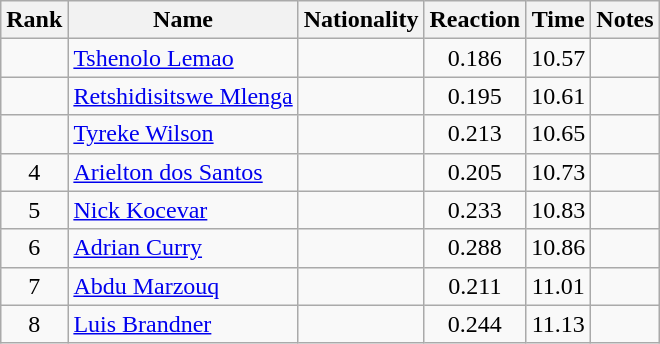<table class="wikitable sortable" style="text-align:center">
<tr>
<th>Rank</th>
<th>Name</th>
<th>Nationality</th>
<th>Reaction</th>
<th>Time</th>
<th>Notes</th>
</tr>
<tr>
<td></td>
<td align=left><a href='#'>Tshenolo Lemao</a></td>
<td align=left></td>
<td>0.186</td>
<td>10.57</td>
<td></td>
</tr>
<tr>
<td></td>
<td align=left><a href='#'>Retshidisitswe Mlenga</a></td>
<td align=left></td>
<td>0.195</td>
<td>10.61</td>
<td></td>
</tr>
<tr>
<td></td>
<td align=left><a href='#'>Tyreke Wilson</a></td>
<td align=left></td>
<td>0.213</td>
<td>10.65</td>
<td></td>
</tr>
<tr>
<td>4</td>
<td align=left><a href='#'>Arielton dos Santos</a></td>
<td align=left></td>
<td>0.205</td>
<td>10.73</td>
<td></td>
</tr>
<tr>
<td>5</td>
<td align=left><a href='#'>Nick Kocevar</a></td>
<td align=left></td>
<td>0.233</td>
<td>10.83</td>
<td></td>
</tr>
<tr>
<td>6</td>
<td align=left><a href='#'>Adrian Curry</a></td>
<td align=left></td>
<td>0.288</td>
<td>10.86</td>
<td></td>
</tr>
<tr>
<td>7</td>
<td align=left><a href='#'>Abdu Marzouq</a></td>
<td align=left></td>
<td>0.211</td>
<td>11.01</td>
<td></td>
</tr>
<tr>
<td>8</td>
<td align=left><a href='#'>Luis Brandner</a></td>
<td align=left></td>
<td>0.244</td>
<td>11.13</td>
<td></td>
</tr>
</table>
